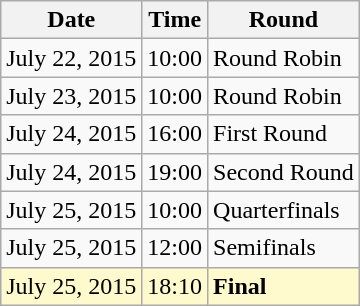<table class="wikitable">
<tr>
<th>Date</th>
<th>Time</th>
<th>Round</th>
</tr>
<tr>
<td>July 22, 2015</td>
<td>10:00</td>
<td>Round Robin</td>
</tr>
<tr>
<td>July 23, 2015</td>
<td>10:00</td>
<td>Round Robin</td>
</tr>
<tr>
<td>July 24, 2015</td>
<td>16:00</td>
<td>First Round</td>
</tr>
<tr>
<td>July 24, 2015</td>
<td>19:00</td>
<td>Second Round</td>
</tr>
<tr>
<td>July 25, 2015</td>
<td>10:00</td>
<td>Quarterfinals</td>
</tr>
<tr>
<td>July 25, 2015</td>
<td>12:00</td>
<td>Semifinals</td>
</tr>
<tr style=background:lemonchiffon>
<td>July 25, 2015</td>
<td>18:10</td>
<td><strong>Final</strong></td>
</tr>
</table>
